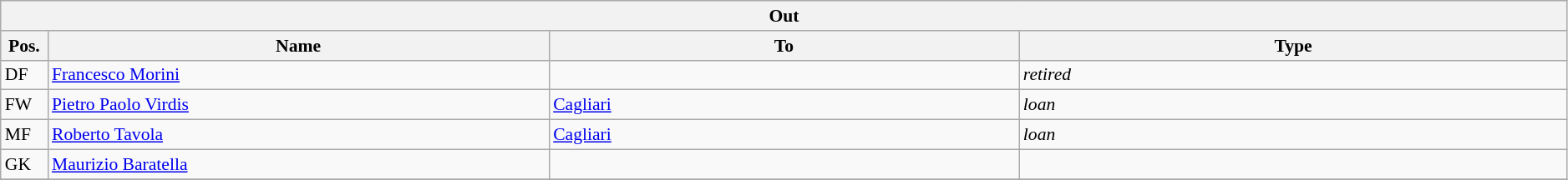<table class="wikitable" style="font-size:90%;width:99%;">
<tr>
<th colspan="4">Out</th>
</tr>
<tr>
<th width=3%>Pos.</th>
<th width=32%>Name</th>
<th width=30%>To</th>
<th width=35%>Type</th>
</tr>
<tr>
<td>DF</td>
<td><a href='#'>Francesco Morini</a></td>
<td></td>
<td><em>retired</em></td>
</tr>
<tr>
<td>FW</td>
<td><a href='#'>Pietro Paolo Virdis</a></td>
<td><a href='#'>Cagliari</a></td>
<td><em>loan</em></td>
</tr>
<tr>
<td>MF</td>
<td><a href='#'>Roberto Tavola</a></td>
<td><a href='#'>Cagliari</a></td>
<td><em>loan</em></td>
</tr>
<tr>
<td>GK</td>
<td><a href='#'>Maurizio Baratella</a></td>
<td></td>
<td></td>
</tr>
<tr>
</tr>
</table>
